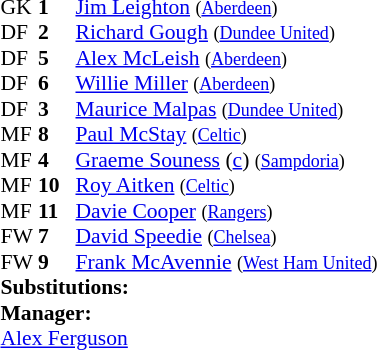<table cellspacing="0" cellpadding="0" style="font-size:90%; margin:0.2em auto;">
<tr>
<th width="25"></th>
<th width="25"></th>
</tr>
<tr>
<td>GK</td>
<td><strong>1</strong></td>
<td><a href='#'>Jim Leighton</a> <small>(<a href='#'>Aberdeen</a>)</small></td>
</tr>
<tr>
<td>DF</td>
<td><strong>2</strong></td>
<td><a href='#'>Richard Gough</a> <small>(<a href='#'>Dundee United</a>)</small></td>
</tr>
<tr>
<td>DF</td>
<td><strong>5</strong></td>
<td><a href='#'>Alex McLeish</a> <small>(<a href='#'>Aberdeen</a>)</small></td>
</tr>
<tr>
<td>DF</td>
<td><strong>6</strong></td>
<td><a href='#'>Willie Miller</a> <small>(<a href='#'>Aberdeen</a>)</small></td>
</tr>
<tr>
<td>DF</td>
<td><strong>3</strong></td>
<td><a href='#'>Maurice Malpas</a> <small>(<a href='#'>Dundee United</a>)</small></td>
</tr>
<tr>
<td>MF</td>
<td><strong>8</strong></td>
<td><a href='#'>Paul McStay</a> <small>(<a href='#'>Celtic</a>)</small></td>
</tr>
<tr>
<td>MF</td>
<td><strong>4</strong></td>
<td><a href='#'>Graeme Souness</a> (<a href='#'>c</a>) <small>(<a href='#'>Sampdoria</a>)</small></td>
</tr>
<tr>
<td>MF</td>
<td><strong>10</strong></td>
<td><a href='#'>Roy Aitken</a> <small>(<a href='#'>Celtic</a>)</small></td>
</tr>
<tr>
<td>MF</td>
<td><strong>11</strong></td>
<td><a href='#'>Davie Cooper</a> <small>(<a href='#'>Rangers</a>)</small></td>
</tr>
<tr>
<td>FW</td>
<td><strong>7</strong></td>
<td><a href='#'>David Speedie</a> <small>(<a href='#'>Chelsea</a>)</small></td>
</tr>
<tr>
<td>FW</td>
<td><strong>9</strong></td>
<td><a href='#'>Frank McAvennie</a> <small>(<a href='#'>West Ham United</a>)</small></td>
</tr>
<tr>
<td colspan=3><strong>Substitutions:</strong></td>
</tr>
<tr>
<td></td>
<td><strong></strong></td>
<td></td>
</tr>
<tr>
<td colspan=3><strong>Manager:</strong></td>
</tr>
<tr>
<td colspan="4"> <a href='#'>Alex Ferguson</a></td>
</tr>
</table>
